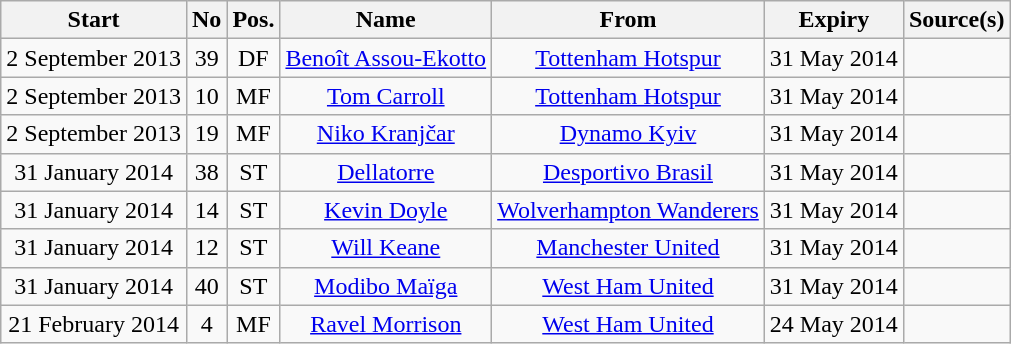<table class="wikitable" style="text-align:center">
<tr>
<th>Start</th>
<th>No</th>
<th>Pos.</th>
<th>Name</th>
<th>From</th>
<th>Expiry</th>
<th>Source(s)</th>
</tr>
<tr>
<td>2 September 2013</td>
<td>39</td>
<td>DF</td>
<td> <a href='#'>Benoît Assou-Ekotto</a></td>
<td> <a href='#'>Tottenham Hotspur</a></td>
<td>31 May 2014</td>
<td></td>
</tr>
<tr>
<td>2 September 2013</td>
<td>10</td>
<td>MF</td>
<td> <a href='#'>Tom Carroll</a></td>
<td> <a href='#'>Tottenham Hotspur</a></td>
<td>31 May 2014</td>
<td></td>
</tr>
<tr>
<td>2 September 2013</td>
<td>19</td>
<td>MF</td>
<td> <a href='#'>Niko Kranjčar</a></td>
<td> <a href='#'>Dynamo Kyiv</a></td>
<td>31 May 2014</td>
<td></td>
</tr>
<tr>
<td>31 January 2014</td>
<td>38</td>
<td>ST</td>
<td> <a href='#'>Dellatorre</a></td>
<td> <a href='#'>Desportivo Brasil</a></td>
<td>31 May 2014</td>
<td></td>
</tr>
<tr>
<td>31 January 2014</td>
<td>14</td>
<td>ST</td>
<td> <a href='#'>Kevin Doyle</a></td>
<td> <a href='#'>Wolverhampton Wanderers</a></td>
<td>31 May 2014</td>
<td></td>
</tr>
<tr>
<td>31 January 2014</td>
<td>12</td>
<td>ST</td>
<td> <a href='#'>Will Keane</a></td>
<td> <a href='#'>Manchester United</a></td>
<td>31 May 2014</td>
<td></td>
</tr>
<tr>
<td>31 January 2014</td>
<td>40</td>
<td>ST</td>
<td> <a href='#'>Modibo Maïga</a></td>
<td> <a href='#'>West Ham United</a></td>
<td>31 May 2014</td>
<td></td>
</tr>
<tr>
<td>21 February 2014</td>
<td>4</td>
<td>MF</td>
<td> <a href='#'>Ravel Morrison</a></td>
<td> <a href='#'>West Ham United</a></td>
<td>24 May 2014</td>
<td></td>
</tr>
</table>
